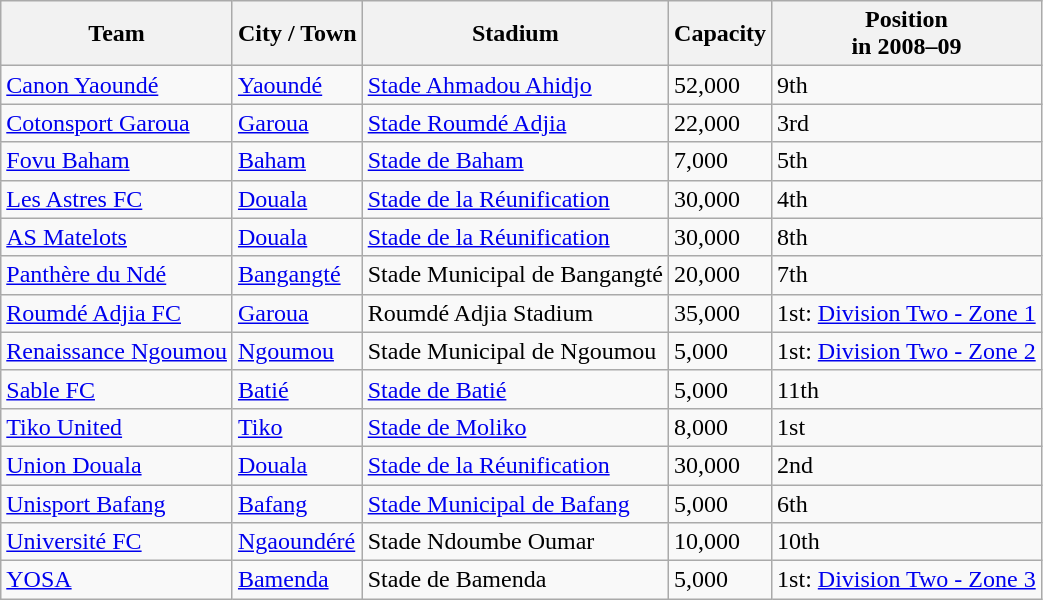<table class="wikitable sortable">
<tr>
<th>Team</th>
<th>City / Town</th>
<th>Stadium</th>
<th>Capacity</th>
<th>Position<br>in 2008–09</th>
</tr>
<tr>
<td><a href='#'>Canon Yaoundé</a></td>
<td><a href='#'>Yaoundé</a></td>
<td><a href='#'>Stade Ahmadou Ahidjo</a></td>
<td>52,000</td>
<td><div>9th</div></td>
</tr>
<tr>
<td><a href='#'>Cotonsport Garoua</a></td>
<td><a href='#'>Garoua</a></td>
<td><a href='#'>Stade Roumdé Adjia</a></td>
<td>22,000</td>
<td><div>3rd</div></td>
</tr>
<tr>
<td><a href='#'>Fovu Baham</a></td>
<td><a href='#'>Baham</a></td>
<td><a href='#'>Stade de Baham</a></td>
<td>7,000</td>
<td><div>5th</div></td>
</tr>
<tr>
<td><a href='#'>Les Astres FC</a></td>
<td><a href='#'>Douala</a></td>
<td><a href='#'>Stade de la Réunification</a></td>
<td>30,000</td>
<td><div>4th</div></td>
</tr>
<tr>
<td><a href='#'>AS Matelots</a></td>
<td><a href='#'>Douala</a></td>
<td><a href='#'>Stade de la Réunification</a></td>
<td>30,000</td>
<td><div>8th</div></td>
</tr>
<tr>
<td><a href='#'>Panthère du Ndé</a></td>
<td><a href='#'>Bangangté</a></td>
<td>Stade Municipal de Bangangté</td>
<td>20,000</td>
<td><div>7th</div></td>
</tr>
<tr>
<td><a href='#'>Roumdé Adjia FC</a></td>
<td><a href='#'>Garoua</a></td>
<td>Roumdé Adjia Stadium</td>
<td>35,000</td>
<td><div>1st: <a href='#'>Division Two - Zone 1</a></div></td>
</tr>
<tr>
<td><a href='#'>Renaissance Ngoumou</a></td>
<td><a href='#'>Ngoumou</a></td>
<td>Stade Municipal de Ngoumou</td>
<td>5,000</td>
<td><div>1st: <a href='#'>Division Two - Zone 2</a></div></td>
</tr>
<tr>
<td><a href='#'>Sable FC</a></td>
<td><a href='#'>Batié</a></td>
<td><a href='#'>Stade de Batié</a></td>
<td>5,000</td>
<td><div>11th</div></td>
</tr>
<tr>
<td><a href='#'>Tiko United</a></td>
<td><a href='#'>Tiko</a></td>
<td><a href='#'>Stade de Moliko</a></td>
<td>8,000</td>
<td><div>1st</div></td>
</tr>
<tr>
<td><a href='#'>Union Douala</a></td>
<td><a href='#'>Douala</a></td>
<td><a href='#'>Stade de la Réunification</a></td>
<td>30,000</td>
<td><div>2nd</div></td>
</tr>
<tr>
<td><a href='#'>Unisport Bafang</a></td>
<td><a href='#'>Bafang</a></td>
<td><a href='#'>Stade Municipal de Bafang</a></td>
<td>5,000</td>
<td><div>6th</div></td>
</tr>
<tr>
<td><a href='#'>Université FC</a></td>
<td><a href='#'>Ngaoundéré</a></td>
<td>Stade Ndoumbe Oumar</td>
<td>10,000</td>
<td><div>10th</div></td>
</tr>
<tr>
<td><a href='#'>YOSA</a></td>
<td><a href='#'>Bamenda</a></td>
<td>Stade de Bamenda</td>
<td>5,000</td>
<td><div>1st: <a href='#'>Division Two - Zone 3</a></div></td>
</tr>
</table>
